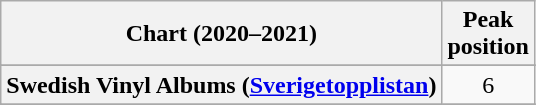<table class="wikitable sortable plainrowheaders" style="text-align:center">
<tr>
<th scope="col">Chart (2020–2021)</th>
<th scope="col">Peak<br>position</th>
</tr>
<tr>
</tr>
<tr>
<th scope="row">Swedish Vinyl Albums (<a href='#'>Sverigetopplistan</a>)</th>
<td>6</td>
</tr>
<tr>
</tr>
<tr>
</tr>
<tr>
</tr>
</table>
